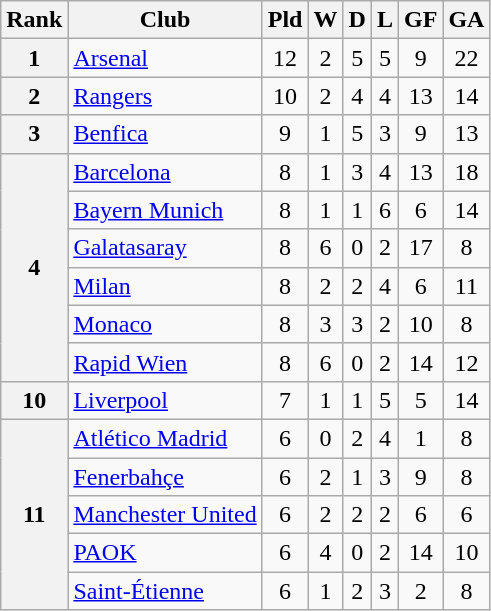<table class="wikitable sortable" style="text-align: center">
<tr>
<th>Rank</th>
<th>Club</th>
<th>Pld</th>
<th>W</th>
<th>D</th>
<th>L</th>
<th>GF</th>
<th>GA</th>
</tr>
<tr>
<th>1</th>
<td align=left> <a href='#'>Arsenal</a></td>
<td>12</td>
<td>2</td>
<td>5</td>
<td>5</td>
<td>9</td>
<td>22</td>
</tr>
<tr>
<th>2</th>
<td align=left> <a href='#'>Rangers</a></td>
<td>10</td>
<td>2</td>
<td>4</td>
<td>4</td>
<td>13</td>
<td>14</td>
</tr>
<tr>
<th>3</th>
<td align=left> <a href='#'>Benfica</a></td>
<td>9</td>
<td>1</td>
<td>5</td>
<td>3</td>
<td>9</td>
<td>13</td>
</tr>
<tr>
<th rowspan=6>4</th>
<td align=left> <a href='#'>Barcelona</a></td>
<td>8</td>
<td>1</td>
<td>3</td>
<td>4</td>
<td>13</td>
<td>18</td>
</tr>
<tr>
<td align=left> <a href='#'>Bayern Munich</a></td>
<td>8</td>
<td>1</td>
<td>1</td>
<td>6</td>
<td>6</td>
<td>14</td>
</tr>
<tr>
<td align=left> <a href='#'>Galatasaray</a></td>
<td>8</td>
<td>6</td>
<td>0</td>
<td>2</td>
<td>17</td>
<td>8</td>
</tr>
<tr>
<td align=left> <a href='#'>Milan</a></td>
<td>8</td>
<td>2</td>
<td>2</td>
<td>4</td>
<td>6</td>
<td>11</td>
</tr>
<tr>
<td align=left> <a href='#'>Monaco</a></td>
<td>8</td>
<td>3</td>
<td>3</td>
<td>2</td>
<td>10</td>
<td>8</td>
</tr>
<tr>
<td align=left> <a href='#'>Rapid Wien</a></td>
<td>8</td>
<td>6</td>
<td>0</td>
<td>2</td>
<td>14</td>
<td>12</td>
</tr>
<tr>
<th>10</th>
<td align=left> <a href='#'>Liverpool</a></td>
<td>7</td>
<td>1</td>
<td>1</td>
<td>5</td>
<td>5</td>
<td>14</td>
</tr>
<tr>
<th rowspan=5>11</th>
<td align=left> <a href='#'>Atlético Madrid</a></td>
<td>6</td>
<td>0</td>
<td>2</td>
<td>4</td>
<td>1</td>
<td>8</td>
</tr>
<tr>
<td align=left> <a href='#'>Fenerbahçe</a></td>
<td>6</td>
<td>2</td>
<td>1</td>
<td>3</td>
<td>9</td>
<td>8</td>
</tr>
<tr>
<td align=left> <a href='#'>Manchester United</a></td>
<td>6</td>
<td>2</td>
<td>2</td>
<td>2</td>
<td>6</td>
<td>6</td>
</tr>
<tr>
<td align=left> <a href='#'>PAOK</a></td>
<td>6</td>
<td>4</td>
<td>0</td>
<td>2</td>
<td>14</td>
<td>10</td>
</tr>
<tr>
<td align=left> <a href='#'>Saint-Étienne</a></td>
<td>6</td>
<td>1</td>
<td>2</td>
<td>3</td>
<td>2</td>
<td>8</td>
</tr>
</table>
